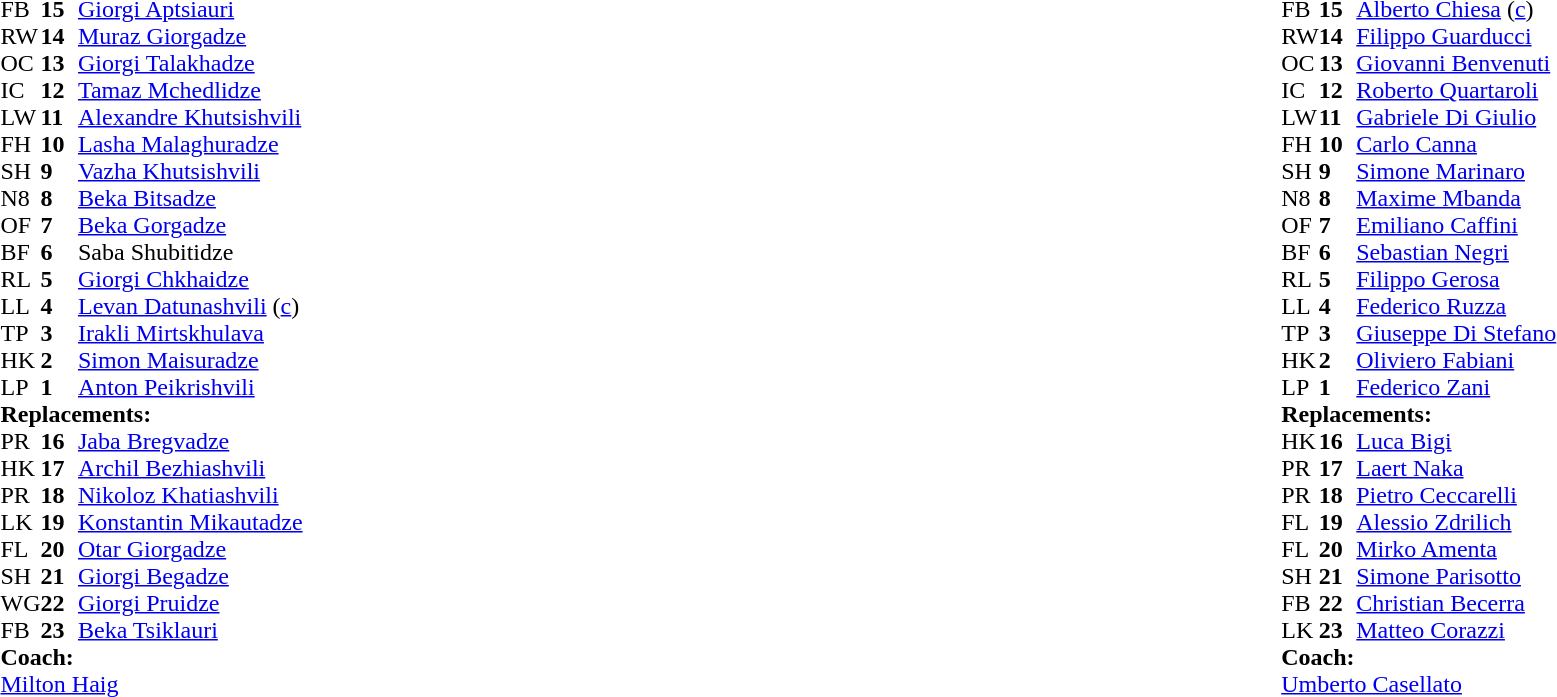<table style="width:100%">
<tr>
<td style="vertical-align:top; width:50%"><br><table cellspacing="0" cellpadding="0">
<tr>
<th width="25"></th>
<th width="25"></th>
</tr>
<tr>
<td>FB</td>
<td><strong>15</strong></td>
<td><a href='#'>Giorgi Aptsiauri</a></td>
</tr>
<tr>
<td>RW</td>
<td><strong>14</strong></td>
<td><a href='#'>Muraz Giorgadze</a></td>
<td></td>
</tr>
<tr>
<td>OC</td>
<td><strong>13</strong></td>
<td><a href='#'>Giorgi Talakhadze</a></td>
<td></td>
<td></td>
</tr>
<tr>
<td>IC</td>
<td><strong>12</strong></td>
<td><a href='#'>Tamaz Mchedlidze</a></td>
</tr>
<tr>
<td>LW</td>
<td><strong>11</strong></td>
<td><a href='#'>Alexandre Khutsishvili</a></td>
</tr>
<tr>
<td>FH</td>
<td><strong>10</strong></td>
<td><a href='#'>Lasha Malaghuradze</a></td>
<td></td>
<td></td>
</tr>
<tr>
<td>SH</td>
<td><strong>9</strong></td>
<td><a href='#'>Vazha Khutsishvili</a></td>
<td></td>
<td></td>
</tr>
<tr>
<td>N8</td>
<td><strong>8</strong></td>
<td><a href='#'>Beka Bitsadze</a></td>
</tr>
<tr>
<td>OF</td>
<td><strong>7</strong></td>
<td><a href='#'>Beka Gorgadze</a></td>
</tr>
<tr>
<td>BF</td>
<td><strong>6</strong></td>
<td>Saba Shubitidze</td>
<td></td>
<td></td>
</tr>
<tr>
<td>RL</td>
<td><strong>5</strong></td>
<td><a href='#'>Giorgi Chkhaidze</a></td>
</tr>
<tr>
<td>LL</td>
<td><strong>4</strong></td>
<td><a href='#'>Levan Datunashvili</a> (<a href='#'>c</a>)</td>
<td></td>
<td></td>
</tr>
<tr>
<td>TP</td>
<td><strong>3</strong></td>
<td><a href='#'>Irakli Mirtskhulava</a></td>
<td></td>
<td></td>
</tr>
<tr>
<td>HK</td>
<td><strong>2</strong></td>
<td><a href='#'>Simon Maisuradze</a></td>
<td></td>
<td></td>
</tr>
<tr>
<td>LP</td>
<td><strong>1</strong></td>
<td><a href='#'>Anton Peikrishvili</a></td>
<td></td>
<td></td>
</tr>
<tr>
<td colspan=3><strong>Replacements:</strong></td>
</tr>
<tr>
<td>PR</td>
<td><strong>16</strong></td>
<td><a href='#'>Jaba Bregvadze</a></td>
<td></td>
<td></td>
</tr>
<tr>
<td>HK</td>
<td><strong>17</strong></td>
<td><a href='#'>Archil Bezhiashvili</a></td>
<td></td>
<td></td>
</tr>
<tr>
<td>PR</td>
<td><strong>18</strong></td>
<td><a href='#'>Nikoloz Khatiashvili</a></td>
<td></td>
<td></td>
</tr>
<tr>
<td>LK</td>
<td><strong>19</strong></td>
<td><a href='#'>Konstantin Mikautadze</a></td>
<td></td>
<td></td>
</tr>
<tr>
<td>FL</td>
<td><strong>20</strong></td>
<td><a href='#'>Otar Giorgadze</a></td>
<td></td>
<td></td>
</tr>
<tr>
<td>SH</td>
<td><strong>21</strong></td>
<td><a href='#'>Giorgi Begadze</a></td>
<td></td>
<td></td>
</tr>
<tr>
<td>WG</td>
<td><strong>22</strong></td>
<td><a href='#'>Giorgi Pruidze</a></td>
<td></td>
<td></td>
</tr>
<tr>
<td>FB</td>
<td><strong>23</strong></td>
<td><a href='#'>Beka Tsiklauri</a></td>
<td></td>
<td></td>
</tr>
<tr>
<td colspan=3><strong>Coach:</strong></td>
</tr>
<tr>
<td colspan="4"> <a href='#'>Milton Haig</a></td>
</tr>
</table>
</td>
<td style="vertical-align:top"></td>
<td style="vertical-align:top; width:50%"><br><table cellspacing="0" cellpadding="0" style="margin:auto">
<tr>
<th width="25"></th>
<th width="25"></th>
</tr>
<tr>
<td>FB</td>
<td><strong>15</strong></td>
<td><a href='#'>Alberto Chiesa</a> (<a href='#'>c</a>)</td>
</tr>
<tr>
<td>RW</td>
<td><strong>14</strong></td>
<td><a href='#'>Filippo Guarducci</a></td>
</tr>
<tr>
<td>OC</td>
<td><strong>13</strong></td>
<td><a href='#'>Giovanni Benvenuti</a></td>
</tr>
<tr>
<td>IC</td>
<td><strong>12</strong></td>
<td><a href='#'>Roberto Quartaroli</a></td>
</tr>
<tr>
<td>LW</td>
<td><strong>11</strong></td>
<td><a href='#'>Gabriele Di Giulio</a></td>
</tr>
<tr>
<td>FH</td>
<td><strong>10</strong></td>
<td><a href='#'>Carlo Canna</a></td>
</tr>
<tr>
<td>SH</td>
<td><strong>9</strong></td>
<td><a href='#'>Simone Marinaro</a></td>
<td></td>
<td></td>
</tr>
<tr>
<td>N8</td>
<td><strong>8</strong></td>
<td><a href='#'>Maxime Mbanda</a></td>
</tr>
<tr>
<td>OF</td>
<td><strong>7</strong></td>
<td><a href='#'>Emiliano Caffini</a></td>
</tr>
<tr>
<td>BF</td>
<td><strong>6</strong></td>
<td><a href='#'>Sebastian Negri</a></td>
</tr>
<tr>
<td>RL</td>
<td><strong>5</strong></td>
<td><a href='#'>Filippo Gerosa</a></td>
</tr>
<tr>
<td>LL</td>
<td><strong>4</strong></td>
<td><a href='#'>Federico Ruzza</a></td>
<td></td>
<td></td>
</tr>
<tr>
<td>TP</td>
<td><strong>3</strong></td>
<td><a href='#'>Giuseppe Di Stefano</a></td>
<td></td>
<td></td>
</tr>
<tr>
<td>HK</td>
<td><strong>2</strong></td>
<td><a href='#'>Oliviero Fabiani</a></td>
<td></td>
<td></td>
</tr>
<tr>
<td>LP</td>
<td><strong>1</strong></td>
<td><a href='#'>Federico Zani</a></td>
<td></td>
<td></td>
</tr>
<tr>
<td colspan=3><strong>Replacements:</strong></td>
</tr>
<tr>
<td>HK</td>
<td><strong>16</strong></td>
<td><a href='#'>Luca Bigi</a></td>
<td></td>
<td></td>
</tr>
<tr>
<td>PR</td>
<td><strong>17</strong></td>
<td><a href='#'>Laert Naka</a></td>
<td></td>
<td></td>
</tr>
<tr>
<td>PR</td>
<td><strong>18</strong></td>
<td><a href='#'>Pietro Ceccarelli</a></td>
<td></td>
<td></td>
</tr>
<tr>
<td>FL</td>
<td><strong>19</strong></td>
<td><a href='#'>Alessio Zdrilich</a></td>
</tr>
<tr>
<td>FL</td>
<td><strong>20</strong></td>
<td><a href='#'>Mirko Amenta</a></td>
<td></td>
<td></td>
</tr>
<tr>
<td>SH</td>
<td><strong>21</strong></td>
<td><a href='#'>Simone Parisotto</a></td>
<td></td>
<td></td>
</tr>
<tr>
<td>FB</td>
<td><strong>22</strong></td>
<td><a href='#'>Christian Becerra</a></td>
</tr>
<tr>
<td>LK</td>
<td><strong>23</strong></td>
<td><a href='#'>Matteo Corazzi</a></td>
</tr>
<tr>
<td colspan=3><strong>Coach:</strong></td>
</tr>
<tr>
<td colspan="4"> <a href='#'>Umberto Casellato</a></td>
</tr>
</table>
</td>
</tr>
</table>
